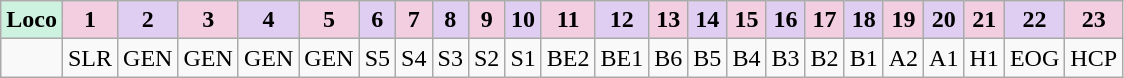<table class="wikitable plainrowheaders unsortable" style="text-align:center">
<tr>
<th scope="col" rowspan="1" style="background:#CEF2E0;">Loco</th>
<th scope="col" rowspan="1" style="background:#F2CEE0;">1</th>
<th scope="col" rowspan="1" style="background:#E0CEF2;">2</th>
<th scope="col" rowspan="1" style="background:#F2CEE0;">3</th>
<th scope="col" rowspan="1" style="background:#E0CEF2;">4</th>
<th scope="col" rowspan="1" style="background:#F2CEE0;">5</th>
<th scope="col" rowspan="1" style="background:#E0CEF2;">6</th>
<th scope="col" rowspan="1" style="background:#F2CEE0;">7</th>
<th scope="col" rowspan="1" style="background:#E0CEF2;">8</th>
<th scope="col" rowspan="1" style="background:#F2CEE0;">9</th>
<th scope="col" rowspan="1" style="background:#E0CEF2;">10</th>
<th scope="col" rowspan="1" style="background:#F2CEE0;">11</th>
<th scope="col" rowspan="1" style="background:#E0CEF2;">12</th>
<th scope="col" rowspan="1" style="background:#F2CEE0;">13</th>
<th scope="col" rowspan="1" style="background:#E0CEF2;">14</th>
<th scope="col" rowspan="1" style="background:#F2CEE0;">15</th>
<th scope="col" rowspan="1" style="background:#E0CEF2;">16</th>
<th scope="col" rowspan="1" style="background:#F2CEE0;">17</th>
<th scope="col" rowspan="1" style="background:#E0CEF2;">18</th>
<th scope="col" rowspan="1" style="background:#F2CEE0;">19</th>
<th scope="col" rowspan="1" style="background:#E0CEF2;">20</th>
<th scope="col" rowspan="1" style="background:#F2CEE0;">21</th>
<th scope="col" rowspan="1" style="background:#E0CEF2;">22</th>
<th scope="col" rowspan="1" style="background:#F2CEE0;">23</th>
</tr>
<tr>
<td></td>
<td>SLR</td>
<td>GEN</td>
<td>GEN</td>
<td>GEN</td>
<td>GEN</td>
<td>S5</td>
<td>S4</td>
<td>S3</td>
<td>S2</td>
<td>S1</td>
<td>BE2</td>
<td>BE1</td>
<td>B6</td>
<td>B5</td>
<td>B4</td>
<td>B3</td>
<td>B2</td>
<td>B1</td>
<td>A2</td>
<td>A1</td>
<td>H1</td>
<td>EOG</td>
<td>HCP</td>
</tr>
</table>
